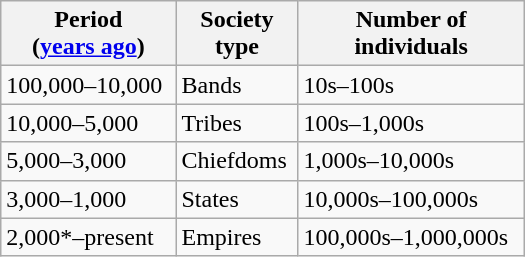<table class="wikitable" style="float:right; width:350px;">
<tr>
<th>Period<br>(<a href='#'>years ago</a>)</th>
<th>Society<br>type</th>
<th>Number of<br>individuals</th>
</tr>
<tr>
<td>100,000–10,000</td>
<td>Bands</td>
<td>10s–100s</td>
</tr>
<tr>
<td>10,000–5,000</td>
<td>Tribes</td>
<td>100s–1,000s</td>
</tr>
<tr>
<td>5,000–3,000</td>
<td>Chiefdoms</td>
<td>1,000s–10,000s</td>
</tr>
<tr>
<td>3,000–1,000</td>
<td>States</td>
<td>10,000s–100,000s</td>
</tr>
<tr>
<td>2,000*–present</td>
<td>Empires</td>
<td>100,000s–1,000,000s</td>
</tr>
</table>
